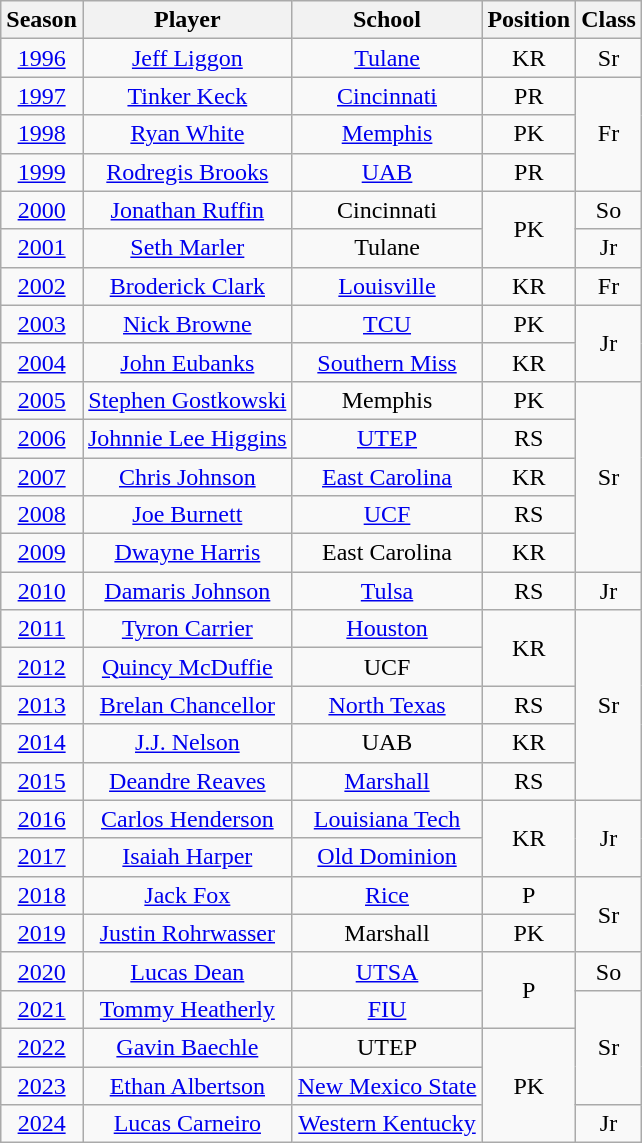<table class="wikitable sortable">
<tr>
<th>Season</th>
<th>Player</th>
<th>School</th>
<th>Position</th>
<th>Class</th>
</tr>
<tr align="center">
<td><a href='#'>1996</a></td>
<td><a href='#'>Jeff Liggon</a></td>
<td><a href='#'>Tulane</a></td>
<td>KR</td>
<td>Sr</td>
</tr>
<tr align="center">
<td><a href='#'>1997</a></td>
<td><a href='#'>Tinker Keck</a></td>
<td><a href='#'>Cincinnati</a></td>
<td>PR</td>
<td rowspan="3">Fr</td>
</tr>
<tr align="center">
<td><a href='#'>1998</a></td>
<td><a href='#'>Ryan White</a></td>
<td><a href='#'>Memphis</a></td>
<td>PK</td>
</tr>
<tr align="center">
<td><a href='#'>1999</a></td>
<td><a href='#'>Rodregis Brooks</a></td>
<td><a href='#'>UAB</a></td>
<td>PR</td>
</tr>
<tr align="center">
<td><a href='#'>2000</a></td>
<td><a href='#'>Jonathan Ruffin</a></td>
<td>Cincinnati</td>
<td rowspan="2">PK</td>
<td>So</td>
</tr>
<tr align="center">
<td><a href='#'>2001</a></td>
<td><a href='#'>Seth Marler</a></td>
<td>Tulane</td>
<td>Jr</td>
</tr>
<tr align="center">
<td><a href='#'>2002</a></td>
<td><a href='#'>Broderick Clark</a></td>
<td><a href='#'>Louisville</a></td>
<td>KR</td>
<td>Fr</td>
</tr>
<tr align="center">
<td><a href='#'>2003</a></td>
<td><a href='#'>Nick Browne</a></td>
<td><a href='#'>TCU</a></td>
<td>PK</td>
<td rowspan="2">Jr</td>
</tr>
<tr align="center">
<td><a href='#'>2004</a></td>
<td><a href='#'>John Eubanks</a></td>
<td><a href='#'>Southern Miss</a></td>
<td>KR</td>
</tr>
<tr align="center">
<td><a href='#'>2005</a></td>
<td><a href='#'>Stephen Gostkowski</a></td>
<td>Memphis</td>
<td>PK</td>
<td rowspan="5">Sr</td>
</tr>
<tr align="center">
<td><a href='#'>2006</a></td>
<td><a href='#'>Johnnie Lee Higgins</a></td>
<td><a href='#'>UTEP</a></td>
<td>RS</td>
</tr>
<tr align="center">
<td><a href='#'>2007</a></td>
<td><a href='#'>Chris Johnson</a></td>
<td><a href='#'>East Carolina</a></td>
<td>KR</td>
</tr>
<tr align="center">
<td><a href='#'>2008</a></td>
<td><a href='#'>Joe Burnett</a></td>
<td><a href='#'>UCF</a></td>
<td>RS</td>
</tr>
<tr align="center">
<td><a href='#'>2009</a></td>
<td><a href='#'>Dwayne Harris</a></td>
<td>East Carolina</td>
<td>KR</td>
</tr>
<tr align="center">
<td><a href='#'>2010</a></td>
<td><a href='#'>Damaris Johnson</a></td>
<td><a href='#'>Tulsa</a></td>
<td>RS</td>
<td>Jr</td>
</tr>
<tr align="center">
<td><a href='#'>2011</a></td>
<td><a href='#'>Tyron Carrier</a></td>
<td><a href='#'>Houston</a></td>
<td rowspan="2">KR</td>
<td rowspan="5">Sr</td>
</tr>
<tr align="center">
<td><a href='#'>2012</a></td>
<td><a href='#'>Quincy McDuffie</a></td>
<td>UCF</td>
</tr>
<tr align="center">
<td><a href='#'>2013</a></td>
<td><a href='#'>Brelan Chancellor</a></td>
<td><a href='#'>North Texas</a></td>
<td>RS</td>
</tr>
<tr align="center">
<td><a href='#'>2014</a></td>
<td><a href='#'>J.J. Nelson</a></td>
<td>UAB</td>
<td>KR</td>
</tr>
<tr align="center">
<td><a href='#'>2015</a></td>
<td><a href='#'>Deandre Reaves</a></td>
<td><a href='#'>Marshall</a></td>
<td>RS</td>
</tr>
<tr align="center">
<td><a href='#'>2016</a></td>
<td><a href='#'>Carlos Henderson</a></td>
<td><a href='#'>Louisiana Tech</a></td>
<td rowspan="2">KR</td>
<td rowspan="2">Jr</td>
</tr>
<tr align="center">
<td><a href='#'>2017</a></td>
<td><a href='#'>Isaiah Harper</a></td>
<td><a href='#'>Old Dominion</a></td>
</tr>
<tr align="center">
<td><a href='#'>2018</a></td>
<td><a href='#'>Jack Fox</a></td>
<td><a href='#'>Rice</a></td>
<td>P</td>
<td rowspan="2">Sr</td>
</tr>
<tr align="center">
<td><a href='#'>2019</a></td>
<td><a href='#'>Justin Rohrwasser</a></td>
<td>Marshall</td>
<td>PK</td>
</tr>
<tr align="center">
<td><a href='#'>2020</a></td>
<td><a href='#'>Lucas Dean</a></td>
<td><a href='#'>UTSA</a></td>
<td rowspan="2">P</td>
<td>So</td>
</tr>
<tr align="center">
<td><a href='#'>2021</a></td>
<td><a href='#'>Tommy Heatherly</a></td>
<td><a href='#'>FIU</a></td>
<td rowspan="3">Sr</td>
</tr>
<tr align="center">
<td><a href='#'>2022</a></td>
<td><a href='#'>Gavin Baechle</a></td>
<td>UTEP</td>
<td rowspan="3">PK</td>
</tr>
<tr align="center">
<td><a href='#'>2023</a></td>
<td><a href='#'>Ethan Albertson</a></td>
<td><a href='#'>New Mexico State</a></td>
</tr>
<tr align="center">
<td><a href='#'>2024</a></td>
<td><a href='#'>Lucas Carneiro</a></td>
<td><a href='#'>Western Kentucky</a></td>
<td>Jr</td>
</tr>
</table>
